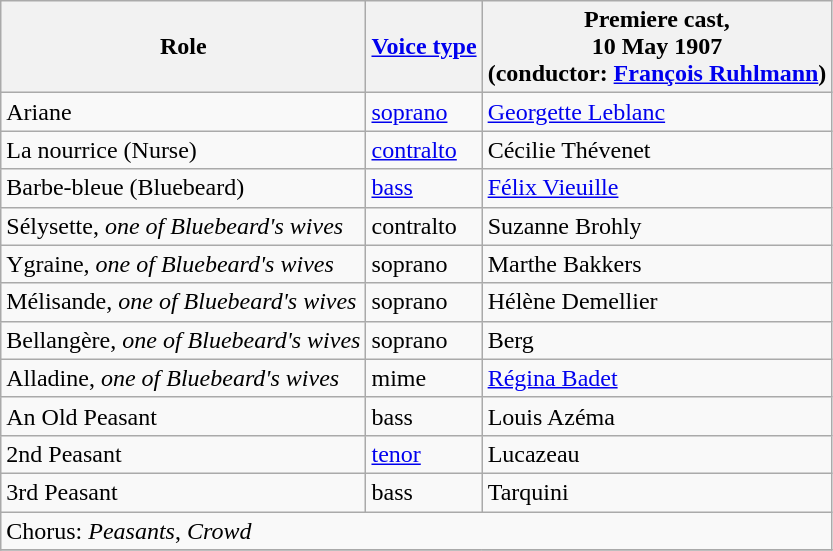<table class="wikitable">
<tr>
<th>Role</th>
<th><a href='#'>Voice type</a></th>
<th>Premiere cast,<br>10 May 1907<br>(conductor: <a href='#'>François Ruhlmann</a>)</th>
</tr>
<tr>
<td>Ariane</td>
<td><a href='#'>soprano</a></td>
<td><a href='#'>Georgette Leblanc</a></td>
</tr>
<tr>
<td>La nourrice (Nurse)</td>
<td><a href='#'>contralto</a></td>
<td>Cécilie Thévenet</td>
</tr>
<tr>
<td>Barbe-bleue (Bluebeard)</td>
<td><a href='#'>bass</a></td>
<td><a href='#'>Félix Vieuille</a></td>
</tr>
<tr>
<td>Sélysette, <em>one of Bluebeard's wives</em></td>
<td>contralto</td>
<td>Suzanne Brohly</td>
</tr>
<tr>
<td>Ygraine, <em>one of Bluebeard's wives</em></td>
<td>soprano</td>
<td>Marthe Bakkers</td>
</tr>
<tr>
<td>Mélisande, <em>one of Bluebeard's wives</em></td>
<td>soprano</td>
<td>Hélène Demellier</td>
</tr>
<tr>
<td>Bellangère, <em>one of Bluebeard's wives</em></td>
<td>soprano</td>
<td>Berg</td>
</tr>
<tr>
<td>Alladine, <em>one of Bluebeard's wives</em></td>
<td>mime</td>
<td><a href='#'>Régina Badet</a></td>
</tr>
<tr>
<td>An Old Peasant</td>
<td>bass</td>
<td>Louis Azéma</td>
</tr>
<tr>
<td>2nd Peasant</td>
<td><a href='#'>tenor</a></td>
<td>Lucazeau</td>
</tr>
<tr>
<td>3rd Peasant</td>
<td>bass</td>
<td>Tarquini</td>
</tr>
<tr>
<td colspan="3">Chorus: <em>Peasants</em>, <em>Crowd</em></td>
</tr>
<tr>
</tr>
</table>
